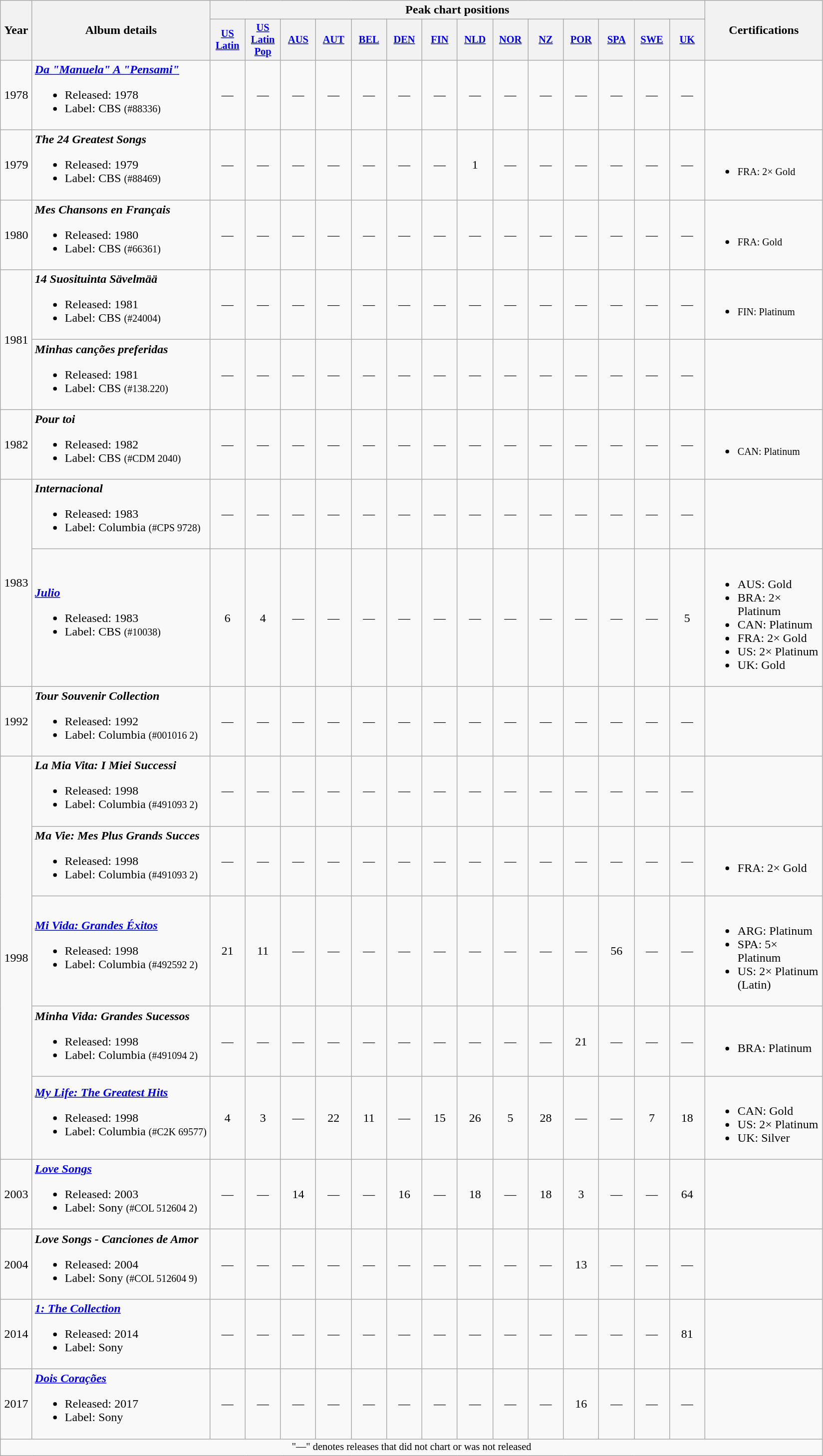<table class="wikitable" style="text-align:center;">
<tr>
<th rowspan="2" style="width:35px;">Year</th>
<th rowspan="2" style="width:230px;">Album details</th>
<th colspan="14">Peak chart positions</th>
<th rowspan="2" style="width:150px;">Certifications</th>
</tr>
<tr>
<th style="width:3em;font-size:85%;"><a href='#'>US Latin</a><br></th>
<th style="width:3em;font-size:85%"><a href='#'>US Latin Pop</a><br></th>
<th style="width:3em;font-size:85%"><a href='#'>AUS</a><br></th>
<th style="width:3em;font-size:85%"><a href='#'>AUT</a><br></th>
<th style="width:3em;font-size:85%"><a href='#'>BEL</a><br></th>
<th style="width:3em;font-size:85%"><a href='#'>DEN</a><br></th>
<th style="width:3em;font-size:85%"><a href='#'>FIN</a><br></th>
<th style="width:3em;font-size:85%"><a href='#'>NLD</a><br></th>
<th style="width:3em;font-size:85%"><a href='#'>NOR</a><br></th>
<th style="width:3em;font-size:85%"><a href='#'>NZ</a><br></th>
<th style="width:3em;font-size:85%"><a href='#'>POR</a><br></th>
<th style="width:3em;font-size:85%"><a href='#'>SPA</a><br></th>
<th style="width:3em;font-size:85%"><a href='#'>SWE</a><br></th>
<th style="width:3em;font-size:85%"><a href='#'>UK</a><br></th>
</tr>
<tr>
<td>1978</td>
<td align="left"><strong><em><a href='#'>Da "Manuela" A "Pensami"</a></em></strong><br><ul><li>Released: 1978</li><li>Label: CBS <small>(#88336)</small></li></ul></td>
<td>—</td>
<td>—</td>
<td>—</td>
<td>—</td>
<td>—</td>
<td>—</td>
<td>—</td>
<td>—</td>
<td>—</td>
<td>—</td>
<td>—</td>
<td>—</td>
<td>—</td>
<td>—</td>
<td align=left></td>
</tr>
<tr>
<td>1979</td>
<td align="left"><strong><em>The 24 Greatest Songs</em></strong><br><ul><li>Released: 1979</li><li>Label: CBS <small>(#88469)</small></li></ul></td>
<td>—</td>
<td>—</td>
<td>—</td>
<td>—</td>
<td>—</td>
<td>—</td>
<td>—</td>
<td>1</td>
<td>—</td>
<td>—</td>
<td>—</td>
<td>—</td>
<td>—</td>
<td>—</td>
<td align=left><br><ul><li><small>FRA: 2× Gold</small></li></ul></td>
</tr>
<tr>
<td>1980</td>
<td align="left"><strong><em>Mes Chansons en Français</em></strong><br><ul><li>Released: 1980</li><li>Label: CBS <small>(#66361)</small></li></ul></td>
<td>—</td>
<td>—</td>
<td>—</td>
<td>—</td>
<td>—</td>
<td>—</td>
<td>—</td>
<td>—</td>
<td>—</td>
<td>—</td>
<td>—</td>
<td>—</td>
<td>—</td>
<td>—</td>
<td align=left><br><ul><li><small>FRA: Gold</small></li></ul></td>
</tr>
<tr>
<td rowspan="2">1981</td>
<td align="left"><strong><em>14 Suosituinta Sävelmää</em></strong><br><ul><li>Released: 1981</li><li>Label: CBS <small>(#24004)</small></li></ul></td>
<td>—</td>
<td>—</td>
<td>—</td>
<td>—</td>
<td>—</td>
<td>—</td>
<td>—</td>
<td>—</td>
<td>—</td>
<td>—</td>
<td>—</td>
<td>—</td>
<td>—</td>
<td>—</td>
<td align=left><br><ul><li><small>FIN: Platinum</small></li></ul></td>
</tr>
<tr>
<td align="left"><strong><em>Minhas canções preferidas</em></strong><br><ul><li>Released: 1981</li><li>Label: CBS <small>(#138.220)</small></li></ul></td>
<td>—</td>
<td>—</td>
<td>—</td>
<td>—</td>
<td>—</td>
<td>—</td>
<td>—</td>
<td>—</td>
<td>—</td>
<td>—</td>
<td>—</td>
<td>—</td>
<td>—</td>
<td>—</td>
<td align=left></td>
</tr>
<tr>
<td>1982</td>
<td align="left"><strong><em>Pour toi</em></strong><br><ul><li>Released: 1982</li><li>Label: CBS <small>(#CDM 2040)</small></li></ul></td>
<td>—</td>
<td>—</td>
<td>—</td>
<td>—</td>
<td>—</td>
<td>—</td>
<td>—</td>
<td>—</td>
<td>—</td>
<td>—</td>
<td>—</td>
<td>—</td>
<td>—</td>
<td>—</td>
<td align=left><br><ul><li><small>CAN: Platinum</small></li></ul></td>
</tr>
<tr>
<td rowspan="2">1983</td>
<td align="left"><strong><em>Internacional</em></strong><br><ul><li>Released: 1983</li><li>Label: Columbia <small>(#CPS 9728)</small></li></ul></td>
<td>—</td>
<td>—</td>
<td>—</td>
<td>—</td>
<td>—</td>
<td>—</td>
<td>—</td>
<td>—</td>
<td>—</td>
<td>—</td>
<td>—</td>
<td>—</td>
<td>—</td>
<td>—</td>
<td align=left></td>
</tr>
<tr>
<td align="left"><strong><em><a href='#'>Julio</a></em></strong><br><ul><li>Released: 1983</li><li>Label: CBS <small>(#10038)</small></li></ul></td>
<td>6</td>
<td>4</td>
<td>—</td>
<td>—</td>
<td>—</td>
<td>—</td>
<td>—</td>
<td>—</td>
<td>—</td>
<td>—</td>
<td>—</td>
<td>—</td>
<td>—</td>
<td>5</td>
<td align=left><br><ul><li>AUS: Gold</li><li>BRA: 2× Platinum</li><li>CAN: Platinum</li><li>FRA: 2× Gold</li><li>US: 2× Platinum</li><li>UK: Gold</li></ul></td>
</tr>
<tr>
<td>1992</td>
<td align="left"><strong><em>Tour Souvenir Collection</em></strong><br><ul><li>Released: 1992</li><li>Label: Columbia <small>(#001016 2)</small></li></ul></td>
<td>—</td>
<td>—</td>
<td>—</td>
<td>—</td>
<td>—</td>
<td>—</td>
<td>—</td>
<td>—</td>
<td>—</td>
<td>—</td>
<td>—</td>
<td>—</td>
<td>—</td>
<td>—</td>
<td align=left></td>
</tr>
<tr>
<td rowspan="5">1998</td>
<td align="left"><strong><em>La Mia Vita: I Miei Successi</em></strong><br><ul><li>Released: 1998</li><li>Label: Columbia <small>(#491093 2)</small></li></ul></td>
<td>—</td>
<td>—</td>
<td>—</td>
<td>—</td>
<td>—</td>
<td>—</td>
<td>—</td>
<td>—</td>
<td>—</td>
<td>—</td>
<td>—</td>
<td>—</td>
<td>—</td>
<td>—</td>
<td align=left></td>
</tr>
<tr>
<td align="left"><strong><em>Ma Vie: Mes Plus Grands Succes</em></strong><br><ul><li>Released: 1998</li><li>Label: Columbia <small>(#491093 2)</small></li></ul></td>
<td>—</td>
<td>—</td>
<td>—</td>
<td>—</td>
<td>—</td>
<td>—</td>
<td>—</td>
<td>—</td>
<td>—</td>
<td>—</td>
<td>—</td>
<td>—</td>
<td>—</td>
<td>—</td>
<td align=left><br><ul><li>FRA: 2× Gold</li></ul></td>
</tr>
<tr>
<td align="left"><strong><em><a href='#'>Mi Vida: Grandes Éxitos</a></em></strong><br><ul><li>Released: 1998</li><li>Label: Columbia <small>(#492592 2)</small></li></ul></td>
<td>21</td>
<td>11</td>
<td>—</td>
<td>—</td>
<td>—</td>
<td>—</td>
<td>—</td>
<td>—</td>
<td>—</td>
<td>—</td>
<td>—</td>
<td>56</td>
<td>—</td>
<td>—</td>
<td align=left><br><ul><li>ARG: Platinum</li><li>SPA: 5× Platinum</li><li>US: 2× Platinum (Latin)</li></ul></td>
</tr>
<tr>
<td align="left"><strong><em>Minha Vida: Grandes Sucessos</em></strong><br><ul><li>Released: 1998</li><li>Label: Columbia <small>(#491094 2)</small></li></ul></td>
<td>—</td>
<td>—</td>
<td>—</td>
<td>—</td>
<td>—</td>
<td>—</td>
<td>—</td>
<td>—</td>
<td>—</td>
<td>—</td>
<td>21</td>
<td>—</td>
<td>—</td>
<td>—</td>
<td align=left><br><ul><li>BRA: Platinum</li></ul></td>
</tr>
<tr>
<td align="left"><strong><em><a href='#'>My Life: The Greatest Hits</a></em></strong><br><ul><li>Released: 1998</li><li>Label: Columbia <small>(#C2K 69577)</small></li></ul></td>
<td>4</td>
<td>3</td>
<td>—</td>
<td>22</td>
<td>11</td>
<td>—</td>
<td>15</td>
<td>26</td>
<td>5</td>
<td>28</td>
<td>—</td>
<td>—</td>
<td>7</td>
<td>18</td>
<td align=left><br><ul><li>CAN: Gold</li><li>US: 2× Platinum</li><li>UK: Silver</li></ul></td>
</tr>
<tr>
<td>2003</td>
<td align="left"><strong><em><a href='#'>Love Songs</a></em></strong><br><ul><li>Released: 2003</li><li>Label: Sony <small>(#COL 512604 2)</small></li></ul></td>
<td>—</td>
<td>—</td>
<td>14</td>
<td>—</td>
<td>—</td>
<td>16</td>
<td>—</td>
<td>18</td>
<td>—</td>
<td>18</td>
<td>3</td>
<td>—</td>
<td>—</td>
<td>64</td>
<td align=left></td>
</tr>
<tr>
<td>2004</td>
<td align="left"><strong><em>Love Songs - Canciones de Amor</em></strong><br><ul><li>Released: 2004</li><li>Label: Sony <small>(#COL 512604 9)</small></li></ul></td>
<td>—</td>
<td>—</td>
<td>—</td>
<td>—</td>
<td>—</td>
<td>—</td>
<td>—</td>
<td>—</td>
<td>—</td>
<td>—</td>
<td>13</td>
<td>—</td>
<td>—</td>
<td>—</td>
<td align=left></td>
</tr>
<tr>
<td>2014</td>
<td align="left"><strong><em><a href='#'>1: The Collection</a></em></strong><br><ul><li>Released: 2014</li><li>Label: Sony</li></ul></td>
<td>—</td>
<td>—</td>
<td>—</td>
<td>—</td>
<td>—</td>
<td>—</td>
<td>—</td>
<td>—</td>
<td>—</td>
<td>—</td>
<td>—</td>
<td>—</td>
<td>—</td>
<td>81</td>
<td align=left></td>
</tr>
<tr>
<td>2017</td>
<td align="left"><strong><em><a href='#'>Dois Corações</a></em></strong><br><ul><li>Released: 2017</li><li>Label: Sony</li></ul></td>
<td>—</td>
<td>—</td>
<td>—</td>
<td>—</td>
<td>—</td>
<td>—</td>
<td>—</td>
<td>—</td>
<td>—</td>
<td>—</td>
<td>16</td>
<td>—</td>
<td>—</td>
<td>—</td>
<td align=left></td>
</tr>
<tr>
<td colspan="20" style="text-align:center; font-size:85%;">"—" denotes releases that did not chart or was not released</td>
</tr>
</table>
